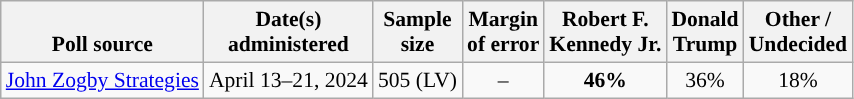<table class="wikitable sortable mw-datatable" style="font-size:90%;text-align:center;line-height:17px">
<tr valign=bottom>
<th>Poll source</th>
<th>Date(s)<br>administered</th>
<th>Sample<br>size</th>
<th>Margin<br>of error</th>
<th class="unsortable">Robert F.<br>Kennedy Jr.<br></th>
<th class="unsortable">Donald<br>Trump<br></th>
<th class="unsortable">Other /<br>Undecided</th>
</tr>
<tr>
<td style="text-align:left;"><a href='#'>John Zogby Strategies</a></td>
<td data-sort-value="2024-05-01">April 13–21, 2024</td>
<td>505 (LV)</td>
<td>–</td>
<td style="background-color:"><strong>46%</strong></td>
<td>36%</td>
<td>18%</td>
</tr>
</table>
